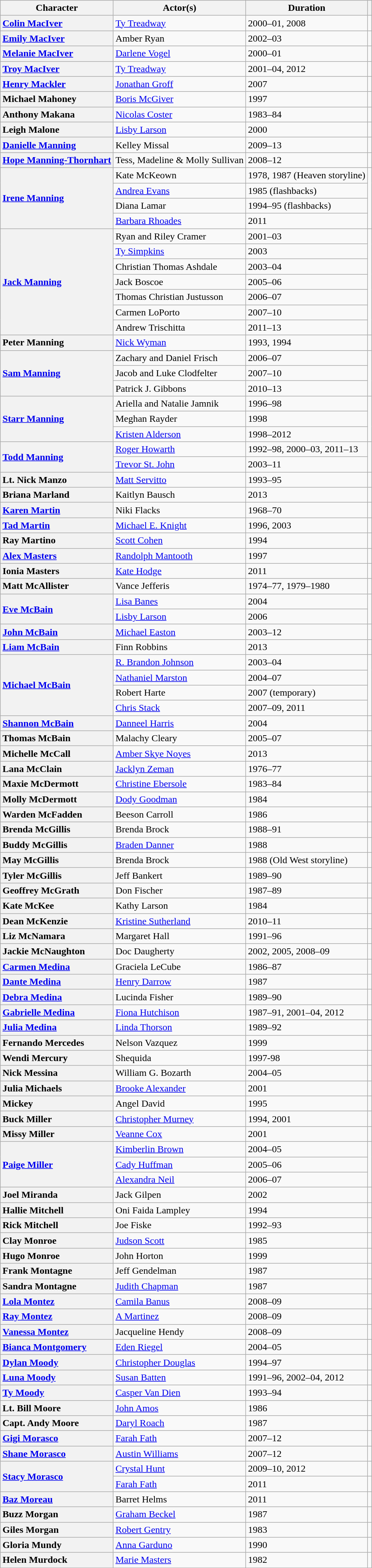<table class="wikitable unsortable">
<tr>
<th scope=col>Character</th>
<th scope=col>Actor(s)</th>
<th scope=col>Duration</th>
<th scope=col></th>
</tr>
<tr>
<th scope=row style=text-align:left><a href='#'>Colin MacIver</a></th>
<td><a href='#'>Ty Treadway</a></td>
<td>2000–01, 2008</td>
<td></td>
</tr>
<tr>
<th scope=row style=text-align:left><a href='#'>Emily MacIver</a></th>
<td>Amber Ryan</td>
<td>2002–03</td>
<td></td>
</tr>
<tr>
<th scope=row style=text-align:left><a href='#'>Melanie MacIver</a></th>
<td><a href='#'>Darlene Vogel</a></td>
<td>2000–01</td>
<td></td>
</tr>
<tr>
<th scope=row style=text-align:left><a href='#'>Troy MacIver</a></th>
<td><a href='#'>Ty Treadway</a></td>
<td>2001–04, 2012</td>
<td></td>
</tr>
<tr>
<th scope=row style=text-align:left><a href='#'>Henry Mackler</a></th>
<td><a href='#'>Jonathan Groff</a></td>
<td>2007</td>
<td></td>
</tr>
<tr>
<th scope=row style=text-align:left>Michael Mahoney</th>
<td><a href='#'>Boris McGiver</a></td>
<td>1997</td>
<td></td>
</tr>
<tr>
<th scope=row style=text-align:left>Anthony Makana</th>
<td><a href='#'>Nicolas Coster</a></td>
<td>1983–84</td>
<td></td>
</tr>
<tr>
<th scope=row style=text-align:left>Leigh Malone</th>
<td><a href='#'>Lisby Larson</a></td>
<td>2000</td>
<td></td>
</tr>
<tr>
<th scope=row style=text-align:left><a href='#'>Danielle Manning</a></th>
<td>Kelley Missal</td>
<td>2009–13</td>
<td></td>
</tr>
<tr>
<th scope=row style=text-align:left><a href='#'>Hope Manning-Thornhart</a></th>
<td>Tess, Madeline & Molly Sullivan</td>
<td>2008–12</td>
<td></td>
</tr>
<tr>
<th scope=row style=text-align:left rowspan="4"><a href='#'>Irene Manning</a></th>
<td>Kate McKeown</td>
<td>1978, 1987 (Heaven storyline)</td>
<td rowspan="4"></td>
</tr>
<tr>
<td><a href='#'>Andrea Evans</a></td>
<td>1985 (flashbacks)</td>
</tr>
<tr>
<td>Diana Lamar</td>
<td>1994–95 (flashbacks)</td>
</tr>
<tr>
<td><a href='#'>Barbara Rhoades</a></td>
<td>2011</td>
</tr>
<tr>
<th scope=row style=text-align:left rowspan="7"><a href='#'>Jack Manning</a></th>
<td>Ryan and Riley Cramer</td>
<td>2001–03</td>
<td rowspan="7"></td>
</tr>
<tr>
<td><a href='#'>Ty Simpkins</a></td>
<td>2003</td>
</tr>
<tr>
<td>Christian Thomas Ashdale</td>
<td>2003–04</td>
</tr>
<tr>
<td>Jack Boscoe</td>
<td>2005–06</td>
</tr>
<tr>
<td>Thomas Christian Justusson</td>
<td>2006–07</td>
</tr>
<tr>
<td>Carmen LoPorto</td>
<td>2007–10</td>
</tr>
<tr>
<td>Andrew Trischitta</td>
<td>2011–13</td>
</tr>
<tr>
<th scope=row style=text-align:left>Peter Manning</th>
<td><a href='#'>Nick Wyman</a></td>
<td>1993, 1994</td>
<td></td>
</tr>
<tr>
<th scope=row style=text-align:left rowspan="3"><a href='#'>Sam Manning</a></th>
<td>Zachary and Daniel Frisch</td>
<td>2006–07</td>
<td rowspan="3"></td>
</tr>
<tr>
<td>Jacob and Luke Clodfelter</td>
<td>2007–10</td>
</tr>
<tr>
<td>Patrick J. Gibbons</td>
<td>2010–13</td>
</tr>
<tr>
<th scope=row style=text-align:left rowspan="3"><a href='#'>Starr Manning</a></th>
<td>Ariella and Natalie Jamnik</td>
<td>1996–98</td>
<td rowspan="3"></td>
</tr>
<tr>
<td>Meghan Rayder</td>
<td>1998</td>
</tr>
<tr>
<td><a href='#'>Kristen Alderson</a></td>
<td>1998–2012</td>
</tr>
<tr>
<th scope=row style=text-align:left rowspan="2"><a href='#'>Todd Manning</a></th>
<td><a href='#'>Roger Howarth</a></td>
<td>1992–98, 2000–03, 2011–13</td>
<td rowspan="2"></td>
</tr>
<tr>
<td><a href='#'>Trevor St. John</a></td>
<td>2003–11</td>
</tr>
<tr>
<th scope=row style=text-align:left>Lt. Nick Manzo</th>
<td><a href='#'>Matt Servitto</a></td>
<td>1993–95</td>
<td></td>
</tr>
<tr>
<th scope=row style=text-align:left>Briana Marland</th>
<td>Kaitlyn Bausch</td>
<td>2013</td>
<td></td>
</tr>
<tr>
<th scope=row style=text-align:left><a href='#'>Karen Martin</a></th>
<td>Niki Flacks</td>
<td>1968–70</td>
<td></td>
</tr>
<tr>
<th scope=row style=text-align:left><a href='#'>Tad Martin</a></th>
<td><a href='#'>Michael E. Knight</a></td>
<td>1996, 2003</td>
</tr>
<tr>
<th scope=row style=text-align:left>Ray Martino</th>
<td><a href='#'>Scott Cohen</a></td>
<td>1994</td>
<td></td>
</tr>
<tr>
<th scope=row style=text-align:left><a href='#'>Alex Masters</a></th>
<td><a href='#'>Randolph Mantooth</a></td>
<td>1997</td>
<td></td>
</tr>
<tr>
<th scope=row style=text-align:left>Ionia Masters</th>
<td><a href='#'>Kate Hodge</a></td>
<td>2011</td>
<td></td>
</tr>
<tr>
<th scope=row style=text-align:left>Matt McAllister</th>
<td>Vance Jefferis</td>
<td>1974–77, 1979–1980</td>
<td></td>
</tr>
<tr>
<th scope=row style=text-align:left rowspan="2"><a href='#'>Eve McBain</a></th>
<td><a href='#'>Lisa Banes</a></td>
<td>2004</td>
<td rowspan="2"></td>
</tr>
<tr>
<td><a href='#'>Lisby Larson</a></td>
<td>2006</td>
</tr>
<tr>
<th scope=row style=text-align:left><a href='#'>John McBain</a></th>
<td><a href='#'>Michael Easton</a></td>
<td>2003–12</td>
<td></td>
</tr>
<tr>
<th scope=row style=text-align:left><a href='#'>Liam McBain</a></th>
<td>Finn Robbins</td>
<td>2013</td>
<td></td>
</tr>
<tr>
<th scope=row style=text-align:left rowspan="4"><a href='#'>Michael McBain</a></th>
<td><a href='#'>R. Brandon Johnson</a></td>
<td>2003–04</td>
<td rowspan="4"></td>
</tr>
<tr>
<td><a href='#'>Nathaniel Marston</a></td>
<td>2004–07</td>
</tr>
<tr>
<td>Robert Harte</td>
<td>2007 (temporary)</td>
</tr>
<tr>
<td><a href='#'>Chris Stack</a></td>
<td>2007–09, 2011</td>
</tr>
<tr>
<th scope=row style=text-align:left><a href='#'>Shannon McBain</a></th>
<td><a href='#'>Danneel Harris</a></td>
<td>2004</td>
<td></td>
</tr>
<tr>
<th scope=row style=text-align:left>Thomas McBain</th>
<td>Malachy Cleary</td>
<td>2005–07</td>
<td></td>
</tr>
<tr>
<th scope=row style=text-align:left>Michelle McCall</th>
<td><a href='#'>Amber Skye Noyes</a></td>
<td>2013</td>
<td></td>
</tr>
<tr>
<th scope=row style=text-align:left>Lana McClain</th>
<td><a href='#'>Jacklyn Zeman</a></td>
<td>1976–77</td>
<td></td>
</tr>
<tr>
<th scope=row style=text-align:left>Maxie McDermott</th>
<td><a href='#'>Christine Ebersole</a></td>
<td>1983–84</td>
<td></td>
</tr>
<tr>
<th scope=row style=text-align:left>Molly McDermott</th>
<td><a href='#'>Dody Goodman</a></td>
<td>1984</td>
<td></td>
</tr>
<tr>
<th scope=row style=text-align:left>Warden McFadden</th>
<td>Beeson Carroll</td>
<td>1986</td>
</tr>
<tr>
<th scope=row style=text-align:left>Brenda McGillis</th>
<td>Brenda Brock</td>
<td>1988–91</td>
<td></td>
</tr>
<tr>
<th scope=row style=text-align:left>Buddy McGillis</th>
<td><a href='#'>Braden Danner</a></td>
<td>1988</td>
<td></td>
</tr>
<tr>
<th scope=row style=text-align:left>May McGillis</th>
<td>Brenda Brock</td>
<td>1988 (Old West storyline)</td>
<td></td>
</tr>
<tr>
<th scope=row style=text-align:left>Tyler McGillis</th>
<td>Jeff Bankert</td>
<td>1989–90</td>
<td></td>
</tr>
<tr>
<th scope=row style=text-align:left>Geoffrey McGrath</th>
<td>Don Fischer</td>
<td>1987–89</td>
<td></td>
</tr>
<tr>
<th scope=row style=text-align:left>Kate McKee</th>
<td>Kathy Larson</td>
<td>1984</td>
<td></td>
</tr>
<tr>
<th scope=row style=text-align:left>Dean McKenzie</th>
<td><a href='#'>Kristine Sutherland</a></td>
<td>2010–11</td>
<td></td>
</tr>
<tr>
<th scope=row style=text-align:left>Liz McNamara</th>
<td>Margaret Hall</td>
<td>1991–96</td>
<td></td>
</tr>
<tr>
<th scope=row style=text-align:left>Jackie McNaughton</th>
<td>Doc Daugherty</td>
<td>2002, 2005, 2008–09</td>
<td></td>
</tr>
<tr>
<th scope=row style=text-align:left><a href='#'>Carmen Medina</a></th>
<td>Graciela LeCube</td>
<td>1986–87</td>
<td></td>
</tr>
<tr>
<th scope=row style=text-align:left><a href='#'>Dante Medina</a></th>
<td><a href='#'>Henry Darrow</a></td>
<td>1987</td>
<td></td>
</tr>
<tr>
<th scope=row style=text-align:left><a href='#'>Debra Medina</a></th>
<td>Lucinda Fisher</td>
<td>1989–90</td>
<td></td>
</tr>
<tr>
<th scope=row style=text-align:left><a href='#'>Gabrielle Medina</a></th>
<td><a href='#'>Fiona Hutchison</a></td>
<td>1987–91, 2001–04, 2012</td>
<td></td>
</tr>
<tr>
<th scope=row style=text-align:left><a href='#'>Julia Medina</a></th>
<td><a href='#'>Linda Thorson</a></td>
<td>1989–92</td>
<td></td>
</tr>
<tr>
<th scope=row style=text-align:left>Fernando Mercedes</th>
<td>Nelson Vazquez</td>
<td>1999</td>
<td></td>
</tr>
<tr>
<th scope=row style=text-align:left>Wendi Mercury</th>
<td>Shequida</td>
<td>1997-98</td>
<td></td>
</tr>
<tr>
<th scope=row style=text-align:left>Nick Messina</th>
<td>William G. Bozarth</td>
<td>2004–05</td>
<td></td>
</tr>
<tr>
<th scope=row style=text-align:left>Julia Michaels</th>
<td><a href='#'>Brooke Alexander</a></td>
<td>2001</td>
<td></td>
</tr>
<tr>
<th scope=row style=text-align:left>Mickey</th>
<td>Angel David</td>
<td>1995</td>
<td></td>
</tr>
<tr>
<th scope=row style=text-align:left>Buck Miller</th>
<td><a href='#'>Christopher Murney</a></td>
<td>1994, 2001</td>
<td></td>
</tr>
<tr>
<th scope=row style=text-align:left>Missy Miller</th>
<td><a href='#'>Veanne Cox</a></td>
<td>2001</td>
<td></td>
</tr>
<tr>
<th scope=row style=text-align:left rowspan="3"><a href='#'>Paige Miller</a></th>
<td><a href='#'>Kimberlin Brown</a></td>
<td>2004–05</td>
<td rowspan="3"></td>
</tr>
<tr>
<td><a href='#'>Cady Huffman</a></td>
<td>2005–06</td>
</tr>
<tr>
<td><a href='#'>Alexandra Neil</a></td>
<td>2006–07</td>
</tr>
<tr>
<th scope=row style=text-align:left>Joel Miranda</th>
<td>Jack Gilpen</td>
<td>2002</td>
<td></td>
</tr>
<tr>
<th scope=row style=text-align:left>Hallie Mitchell</th>
<td>Oni Faida Lampley</td>
<td>1994</td>
<td></td>
</tr>
<tr>
<th scope=row style=text-align:left>Rick Mitchell</th>
<td>Joe Fiske</td>
<td>1992–93</td>
<td></td>
</tr>
<tr>
<th scope=row style=text-align:left>Clay Monroe</th>
<td><a href='#'>Judson Scott</a></td>
<td>1985</td>
<td></td>
</tr>
<tr>
<th scope=row style=text-align:left>Hugo Monroe</th>
<td>John Horton</td>
<td>1999</td>
<td></td>
</tr>
<tr>
<th scope=row style=text-align:left>Frank Montagne</th>
<td>Jeff Gendelman</td>
<td>1987</td>
<td></td>
</tr>
<tr>
<th scope=row style=text-align:left>Sandra Montagne</th>
<td><a href='#'>Judith Chapman</a></td>
<td>1987</td>
<td></td>
</tr>
<tr>
<th scope=row style=text-align:left><a href='#'>Lola Montez</a></th>
<td><a href='#'>Camila Banus</a></td>
<td>2008–09</td>
<td></td>
</tr>
<tr>
<th scope=row style=text-align:left><a href='#'>Ray Montez</a></th>
<td><a href='#'>A Martinez</a></td>
<td>2008–09</td>
<td></td>
</tr>
<tr>
<th scope=row style=text-align:left><a href='#'>Vanessa Montez</a></th>
<td>Jacqueline Hendy</td>
<td>2008–09</td>
<td></td>
</tr>
<tr>
<th scope=row style=text-align:left><a href='#'>Bianca Montgomery</a></th>
<td><a href='#'>Eden Riegel</a></td>
<td>2004–05</td>
<td></td>
</tr>
<tr>
<th scope=row style=text-align:left><a href='#'>Dylan Moody</a></th>
<td><a href='#'>Christopher Douglas</a></td>
<td>1994–97</td>
<td></td>
</tr>
<tr>
<th scope=row style=text-align:left><a href='#'>Luna Moody</a></th>
<td><a href='#'>Susan Batten</a></td>
<td>1991–96, 2002–04, 2012</td>
<td></td>
</tr>
<tr>
<th scope=row style=text-align:left><a href='#'>Ty Moody</a></th>
<td><a href='#'>Casper Van Dien</a></td>
<td>1993–94</td>
<td></td>
</tr>
<tr>
<th scope=row style=text-align:left>Lt. Bill Moore</th>
<td><a href='#'>John Amos</a></td>
<td>1986</td>
<td></td>
</tr>
<tr>
<th scope=row style=text-align:left>Capt. Andy Moore</th>
<td><a href='#'>Daryl Roach</a></td>
<td>1987</td>
<td></td>
</tr>
<tr>
<th scope=row style=text-align:left><a href='#'>Gigi Morasco</a></th>
<td><a href='#'>Farah Fath</a></td>
<td>2007–12</td>
<td></td>
</tr>
<tr>
<th scope=row style=text-align:left><a href='#'>Shane Morasco</a></th>
<td><a href='#'>Austin Williams</a></td>
<td>2007–12</td>
<td></td>
</tr>
<tr>
<th scope=row style=text-align:left rowspan="2"><a href='#'>Stacy Morasco</a></th>
<td><a href='#'>Crystal Hunt</a></td>
<td>2009–10, 2012</td>
<td></td>
</tr>
<tr>
<td><a href='#'>Farah Fath</a></td>
<td>2011</td>
<td></td>
</tr>
<tr>
<th scope=row style=text-align:left><a href='#'>Baz Moreau</a></th>
<td>Barret Helms</td>
<td>2011</td>
<td></td>
</tr>
<tr>
<th scope=row style=text-align:left>Buzz Morgan</th>
<td><a href='#'>Graham Beckel</a></td>
<td>1987</td>
<td></td>
</tr>
<tr>
<th scope=row style=text-align:left>Giles Morgan</th>
<td><a href='#'>Robert Gentry</a></td>
<td>1983</td>
<td></td>
</tr>
<tr>
<th scope=row style=text-align:left>Gloria Mundy</th>
<td><a href='#'>Anna Garduno</a></td>
<td>1990</td>
<td></td>
</tr>
<tr>
<th scope=row style=text-align:left>Helen Murdock</th>
<td><a href='#'>Marie Masters</a></td>
<td>1982</td>
<td></td>
</tr>
</table>
